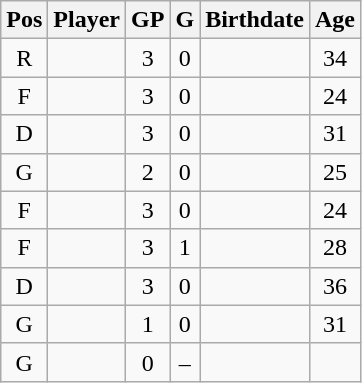<table width=auto class="wikitable sortable" style="text-align:center;">
<tr>
<th>Pos</th>
<th>Player</th>
<th>GP</th>
<th>G</th>
<th>Birthdate</th>
<th>Age</th>
</tr>
<tr>
<td>R</td>
<td align="left"></td>
<td>3</td>
<td>0</td>
<td align="right"></td>
<td>34</td>
</tr>
<tr>
<td>F</td>
<td align="left"></td>
<td>3</td>
<td>0</td>
<td align="right"></td>
<td>24</td>
</tr>
<tr>
<td>D</td>
<td align="left"></td>
<td>3</td>
<td>0</td>
<td align="right"></td>
<td>31</td>
</tr>
<tr>
<td>G</td>
<td align="left"></td>
<td>2</td>
<td>0</td>
<td align="right"></td>
<td>25</td>
</tr>
<tr>
<td>F</td>
<td align="left"></td>
<td>3</td>
<td>0</td>
<td align="right"></td>
<td>24</td>
</tr>
<tr>
<td>F</td>
<td align="left"></td>
<td>3</td>
<td>1</td>
<td align="right"></td>
<td>28</td>
</tr>
<tr>
<td>D</td>
<td align="left"></td>
<td>3</td>
<td>0</td>
<td align="right"></td>
<td>36</td>
</tr>
<tr>
<td>G</td>
<td align="left"></td>
<td>1</td>
<td>0</td>
<td align="right"></td>
<td>31</td>
</tr>
<tr>
<td>G</td>
<td align="left"></td>
<td>0</td>
<td>–</td>
<td align="right"></td>
<td></td>
</tr>
</table>
